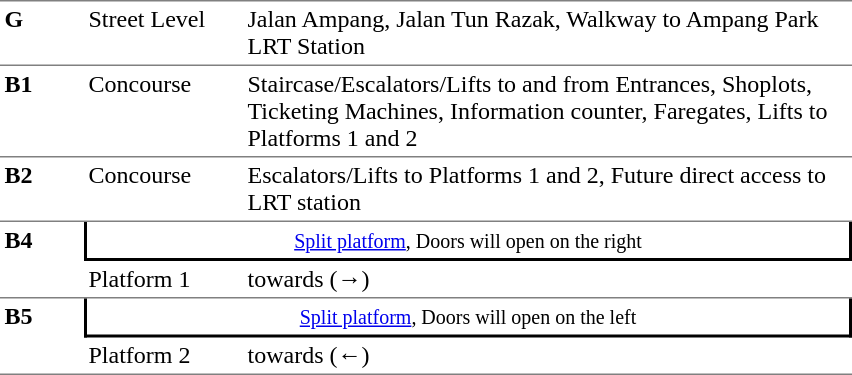<table table border=0 cellspacing=0 cellpadding=3>
<tr>
<td style="border-top:solid 1px grey;border-bottom:solid 1px grey;" width=50 valign=top><strong>G</strong></td>
<td style="border-top:solid 1px grey;border-bottom:solid 1px grey;" width=100 valign=top>Street Level</td>
<td style="border-top:solid 1px grey;border-bottom:solid 1px grey;" width=400 valign=top>Jalan Ampang, Jalan Tun Razak, Walkway to Ampang Park LRT Station</td>
</tr>
<tr>
<td style="border-bottom:solid 1px grey;" width=50 valign=top><strong>B1</strong></td>
<td style="border-bottom:solid 1px grey;" width=100 valign=top>Concourse</td>
<td style="border-bottom:solid 1px grey;" width=400 valign=top>Staircase/Escalators/Lifts to and from Entrances, Shoplots, Ticketing Machines, Information counter, Faregates, Lifts to Platforms 1 and 2</td>
</tr>
<tr>
<td style="border-bottom:solid 1px grey;" width=50 valign=top><strong>B2</strong></td>
<td style="border-bottom:solid 1px grey;" width=100 valign=top>Concourse</td>
<td style="border-bottom:solid 1px grey;" width=400 valign=top>Escalators/Lifts to Platforms 1 and 2, Future direct access to LRT station</td>
</tr>
<tr>
<td rowspan="2" style="border-bottom:solid 1px grey;" valign="top"><strong>B4</strong></td>
<td style="border-right:solid 2px black;border-left:solid 2px black;border-bottom:solid 2px black;text-align:center;" colspan=2><small><a href='#'>Split platform</a>, Doors will open on the right</small></td>
</tr>
<tr>
<td style="border-bottom:solid 1px grey;">Platform 1</td>
<td style="border-bottom:solid 1px grey;">  towards   (→)</td>
</tr>
<tr>
<td rowspan="2" style="border-bottom:solid 1px grey;" valign="top"><strong>B5</strong></td>
<td colspan="2" style="border-right:solid 2px black;border-left:solid 2px black;border-bottom:solid 2px black;text-align:center;"><small><a href='#'>Split platform</a>, Doors will open on the left</small></td>
</tr>
<tr>
<td style="border-bottom:solid 1px grey;">Platform 2</td>
<td style="border-bottom:solid 1px grey;">  towards   (←)</td>
</tr>
<tr>
</tr>
</table>
